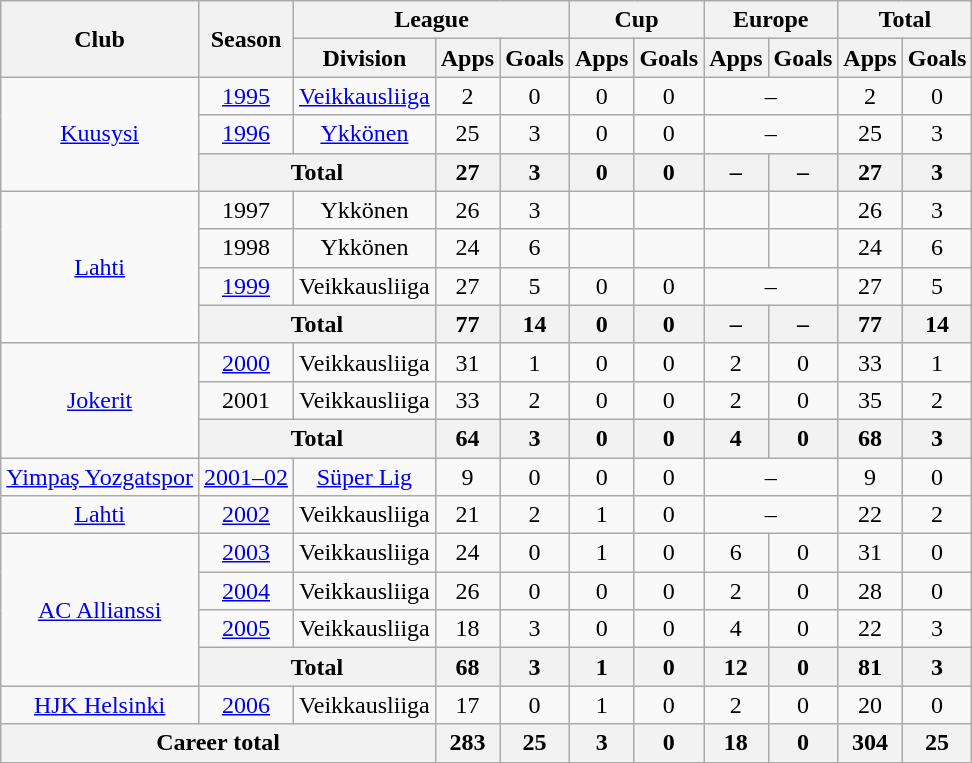<table class="wikitable" style="text-align:center">
<tr>
<th rowspan="2">Club</th>
<th rowspan="2">Season</th>
<th colspan="3">League</th>
<th colspan="2">Cup</th>
<th colspan="2">Europe</th>
<th colspan="2">Total</th>
</tr>
<tr>
<th>Division</th>
<th>Apps</th>
<th>Goals</th>
<th>Apps</th>
<th>Goals</th>
<th>Apps</th>
<th>Goals</th>
<th>Apps</th>
<th>Goals</th>
</tr>
<tr>
<td rowspan="3"><a href='#'>Kuusysi</a></td>
<td><a href='#'>1995</a></td>
<td><a href='#'>Veikkausliiga</a></td>
<td>2</td>
<td>0</td>
<td>0</td>
<td>0</td>
<td colspan="2">–</td>
<td>2</td>
<td>0</td>
</tr>
<tr>
<td><a href='#'>1996</a></td>
<td><a href='#'>Ykkönen</a></td>
<td>25</td>
<td>3</td>
<td>0</td>
<td>0</td>
<td colspan="2">–</td>
<td>25</td>
<td>3</td>
</tr>
<tr>
<th colspan="2">Total</th>
<th>27</th>
<th>3</th>
<th>0</th>
<th>0</th>
<th>–</th>
<th>–</th>
<th>27</th>
<th>3</th>
</tr>
<tr>
<td rowspan="4"><a href='#'>Lahti</a></td>
<td>1997</td>
<td>Ykkönen</td>
<td>26</td>
<td>3</td>
<td></td>
<td></td>
<td></td>
<td></td>
<td>26</td>
<td>3</td>
</tr>
<tr>
<td>1998</td>
<td>Ykkönen</td>
<td>24</td>
<td>6</td>
<td></td>
<td></td>
<td></td>
<td></td>
<td>24</td>
<td>6</td>
</tr>
<tr>
<td><a href='#'>1999</a></td>
<td>Veikkausliiga</td>
<td>27</td>
<td>5</td>
<td>0</td>
<td>0</td>
<td colspan="2">–</td>
<td>27</td>
<td>5</td>
</tr>
<tr>
<th colspan="2">Total</th>
<th>77</th>
<th>14</th>
<th>0</th>
<th>0</th>
<th>–</th>
<th>–</th>
<th>77</th>
<th>14</th>
</tr>
<tr>
<td rowspan="3"><a href='#'>Jokerit</a></td>
<td><a href='#'>2000</a></td>
<td>Veikkausliiga</td>
<td>31</td>
<td>1</td>
<td>0</td>
<td>0</td>
<td>2</td>
<td>0</td>
<td>33</td>
<td>1</td>
</tr>
<tr>
<td>2001</td>
<td>Veikkausliiga</td>
<td>33</td>
<td>2</td>
<td>0</td>
<td>0</td>
<td>2</td>
<td>0</td>
<td>35</td>
<td>2</td>
</tr>
<tr>
<th colspan="2">Total</th>
<th>64</th>
<th>3</th>
<th>0</th>
<th>0</th>
<th>4</th>
<th>0</th>
<th>68</th>
<th>3</th>
</tr>
<tr>
<td><a href='#'>Yimpaş Yozgatspor</a></td>
<td><a href='#'>2001–02</a></td>
<td><a href='#'>Süper Lig</a></td>
<td>9</td>
<td>0</td>
<td>0</td>
<td>0</td>
<td colspan="2">–</td>
<td>9</td>
<td>0</td>
</tr>
<tr>
<td><a href='#'>Lahti</a></td>
<td><a href='#'>2002</a></td>
<td>Veikkausliiga</td>
<td>21</td>
<td>2</td>
<td>1</td>
<td>0</td>
<td colspan="2">–</td>
<td>22</td>
<td>2</td>
</tr>
<tr>
<td rowspan="4"><a href='#'>AC Allianssi</a></td>
<td><a href='#'>2003</a></td>
<td>Veikkausliiga</td>
<td>24</td>
<td>0</td>
<td>1</td>
<td>0</td>
<td>6</td>
<td>0</td>
<td>31</td>
<td>0</td>
</tr>
<tr>
<td><a href='#'>2004</a></td>
<td>Veikkausliiga</td>
<td>26</td>
<td>0</td>
<td>0</td>
<td>0</td>
<td>2</td>
<td>0</td>
<td>28</td>
<td>0</td>
</tr>
<tr>
<td><a href='#'>2005</a></td>
<td>Veikkausliiga</td>
<td>18</td>
<td>3</td>
<td>0</td>
<td>0</td>
<td>4</td>
<td>0</td>
<td>22</td>
<td>3</td>
</tr>
<tr>
<th colspan="2">Total</th>
<th>68</th>
<th>3</th>
<th>1</th>
<th>0</th>
<th>12</th>
<th>0</th>
<th>81</th>
<th>3</th>
</tr>
<tr>
<td><a href='#'>HJK Helsinki</a></td>
<td><a href='#'>2006</a></td>
<td>Veikkausliiga</td>
<td>17</td>
<td>0</td>
<td>1</td>
<td>0</td>
<td>2</td>
<td>0</td>
<td>20</td>
<td>0</td>
</tr>
<tr>
<th colspan="3">Career total</th>
<th>283</th>
<th>25</th>
<th>3</th>
<th>0</th>
<th>18</th>
<th>0</th>
<th>304</th>
<th>25</th>
</tr>
</table>
